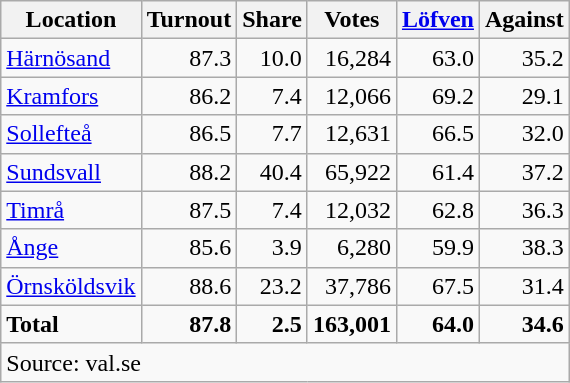<table class="wikitable sortable" style=text-align:right>
<tr>
<th>Location</th>
<th>Turnout</th>
<th>Share</th>
<th>Votes</th>
<th><a href='#'>Löfven</a></th>
<th>Against</th>
</tr>
<tr>
<td align=left><a href='#'>Härnösand</a></td>
<td>87.3</td>
<td>10.0</td>
<td>16,284</td>
<td>63.0</td>
<td>35.2</td>
</tr>
<tr>
<td align=left><a href='#'>Kramfors</a></td>
<td>86.2</td>
<td>7.4</td>
<td>12,066</td>
<td>69.2</td>
<td>29.1</td>
</tr>
<tr>
<td align=left><a href='#'>Sollefteå</a></td>
<td>86.5</td>
<td>7.7</td>
<td>12,631</td>
<td>66.5</td>
<td>32.0</td>
</tr>
<tr>
<td align=left><a href='#'>Sundsvall</a></td>
<td>88.2</td>
<td>40.4</td>
<td>65,922</td>
<td>61.4</td>
<td>37.2</td>
</tr>
<tr>
<td align=left><a href='#'>Timrå</a></td>
<td>87.5</td>
<td>7.4</td>
<td>12,032</td>
<td>62.8</td>
<td>36.3</td>
</tr>
<tr>
<td align=left><a href='#'>Ånge</a></td>
<td>85.6</td>
<td>3.9</td>
<td>6,280</td>
<td>59.9</td>
<td>38.3</td>
</tr>
<tr>
<td align=left><a href='#'>Örnsköldsvik</a></td>
<td>88.6</td>
<td>23.2</td>
<td>37,786</td>
<td>67.5</td>
<td>31.4</td>
</tr>
<tr>
<td align=left><strong>Total</strong></td>
<td><strong>87.8</strong></td>
<td><strong>2.5</strong></td>
<td><strong>163,001</strong></td>
<td><strong>64.0</strong></td>
<td><strong>34.6</strong></td>
</tr>
<tr>
<td align=left colspan=6>Source: val.se</td>
</tr>
</table>
